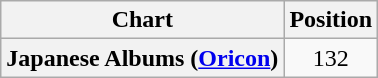<table class="wikitable plainrowheaders">
<tr>
<th>Chart</th>
<th>Position</th>
</tr>
<tr>
<th scope="row">Japanese Albums (<a href='#'>Oricon</a>)</th>
<td style="text-align:center;">132</td>
</tr>
</table>
